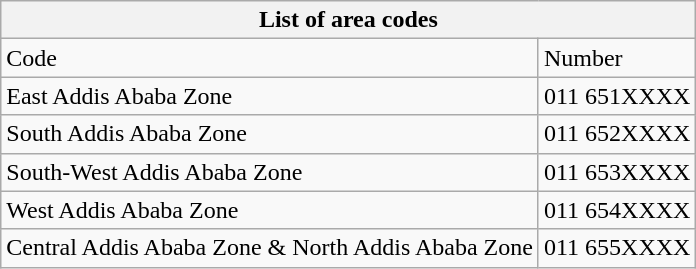<table class="wikitable">
<tr>
<th colspan="2">List of area codes</th>
</tr>
<tr>
<td>Code</td>
<td>Number</td>
</tr>
<tr>
<td>East Addis Ababa Zone</td>
<td>011 651XXXX</td>
</tr>
<tr>
<td>South Addis Ababa Zone</td>
<td>011 652XXXX</td>
</tr>
<tr>
<td>South-West Addis Ababa Zone</td>
<td>011 653XXXX</td>
</tr>
<tr>
<td>West Addis Ababa Zone</td>
<td>011 654XXXX</td>
</tr>
<tr>
<td>Central Addis Ababa Zone & North Addis Ababa Zone</td>
<td>011 655XXXX</td>
</tr>
</table>
